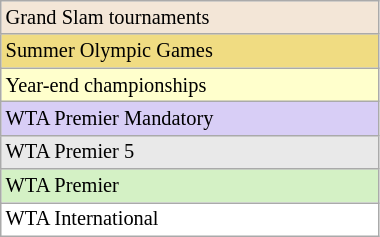<table class=wikitable style=font-size:85%;width:20%>
<tr style="background:#F3E6D7;">
<td>Grand Slam tournaments</td>
</tr>
<tr style="background:#f0dc82;">
<td>Summer Olympic Games</td>
</tr>
<tr style="background:#ffc;">
<td>Year-end championships</td>
</tr>
<tr style="background:#d8cef6;">
<td>WTA Premier Mandatory</td>
</tr>
<tr style="background:#E9E9E9;">
<td>WTA Premier 5</td>
</tr>
<tr style="background:#D4F1C5;">
<td>WTA Premier</td>
</tr>
<tr style="background:#fff;">
<td>WTA International</td>
</tr>
</table>
